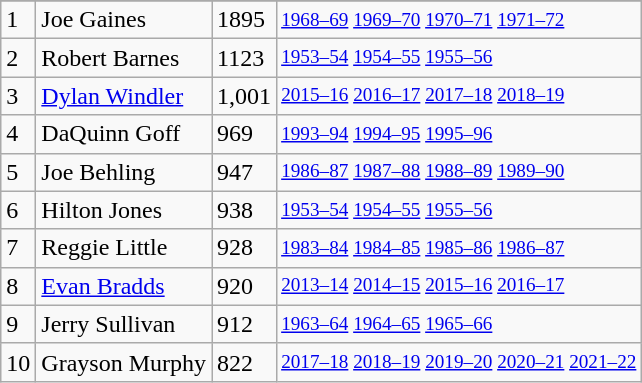<table class="wikitable">
<tr>
</tr>
<tr>
<td>1</td>
<td>Joe Gaines</td>
<td>1895</td>
<td style="font-size:80%;"><a href='#'>1968–69</a> <a href='#'>1969–70</a> <a href='#'>1970–71</a> <a href='#'>1971–72</a></td>
</tr>
<tr>
<td>2</td>
<td>Robert Barnes</td>
<td>1123</td>
<td style="font-size:80%;"><a href='#'>1953–54</a> <a href='#'>1954–55</a> <a href='#'>1955–56</a></td>
</tr>
<tr>
<td>3</td>
<td><a href='#'>Dylan Windler</a></td>
<td>1,001</td>
<td style="font-size:80%;"><a href='#'>2015–16</a> <a href='#'>2016–17</a> <a href='#'>2017–18</a> <a href='#'>2018–19</a></td>
</tr>
<tr>
<td>4</td>
<td>DaQuinn Goff</td>
<td>969</td>
<td style="font-size:80%;"><a href='#'>1993–94</a> <a href='#'>1994–95</a> <a href='#'>1995–96</a></td>
</tr>
<tr>
<td>5</td>
<td>Joe Behling</td>
<td>947</td>
<td style="font-size:80%;"><a href='#'>1986–87</a> <a href='#'>1987–88</a> <a href='#'>1988–89</a> <a href='#'>1989–90</a></td>
</tr>
<tr>
<td>6</td>
<td>Hilton Jones</td>
<td>938</td>
<td style="font-size:80%;"><a href='#'>1953–54</a> <a href='#'>1954–55</a> <a href='#'>1955–56</a></td>
</tr>
<tr>
<td>7</td>
<td>Reggie Little</td>
<td>928</td>
<td style="font-size:80%;"><a href='#'>1983–84</a> <a href='#'>1984–85</a> <a href='#'>1985–86</a> <a href='#'>1986–87</a></td>
</tr>
<tr>
<td>8</td>
<td><a href='#'>Evan Bradds</a></td>
<td>920</td>
<td style="font-size:80%;"><a href='#'>2013–14</a> <a href='#'>2014–15</a> <a href='#'>2015–16</a> <a href='#'>2016–17</a></td>
</tr>
<tr>
<td>9</td>
<td>Jerry Sullivan</td>
<td>912</td>
<td style="font-size:80%;"><a href='#'>1963–64</a> <a href='#'>1964–65</a> <a href='#'>1965–66</a></td>
</tr>
<tr>
<td>10</td>
<td>Grayson Murphy</td>
<td>822</td>
<td style="font-size:80%;"><a href='#'>2017–18</a> <a href='#'>2018–19</a> <a href='#'>2019–20</a> <a href='#'>2020–21</a> <a href='#'>2021–22</a></td>
</tr>
</table>
